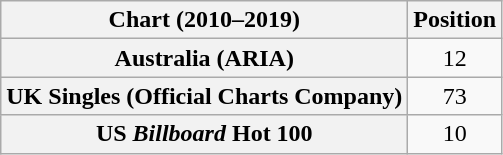<table class="wikitable sortable plainrowheaders" style="text-align:center">
<tr>
<th scope="col">Chart (2010–2019)</th>
<th scope="col">Position</th>
</tr>
<tr>
<th scope="row">Australia (ARIA)</th>
<td>12</td>
</tr>
<tr>
<th scope="row">UK Singles (Official Charts Company)</th>
<td>73</td>
</tr>
<tr>
<th scope="row">US <em>Billboard</em> Hot 100</th>
<td>10</td>
</tr>
</table>
